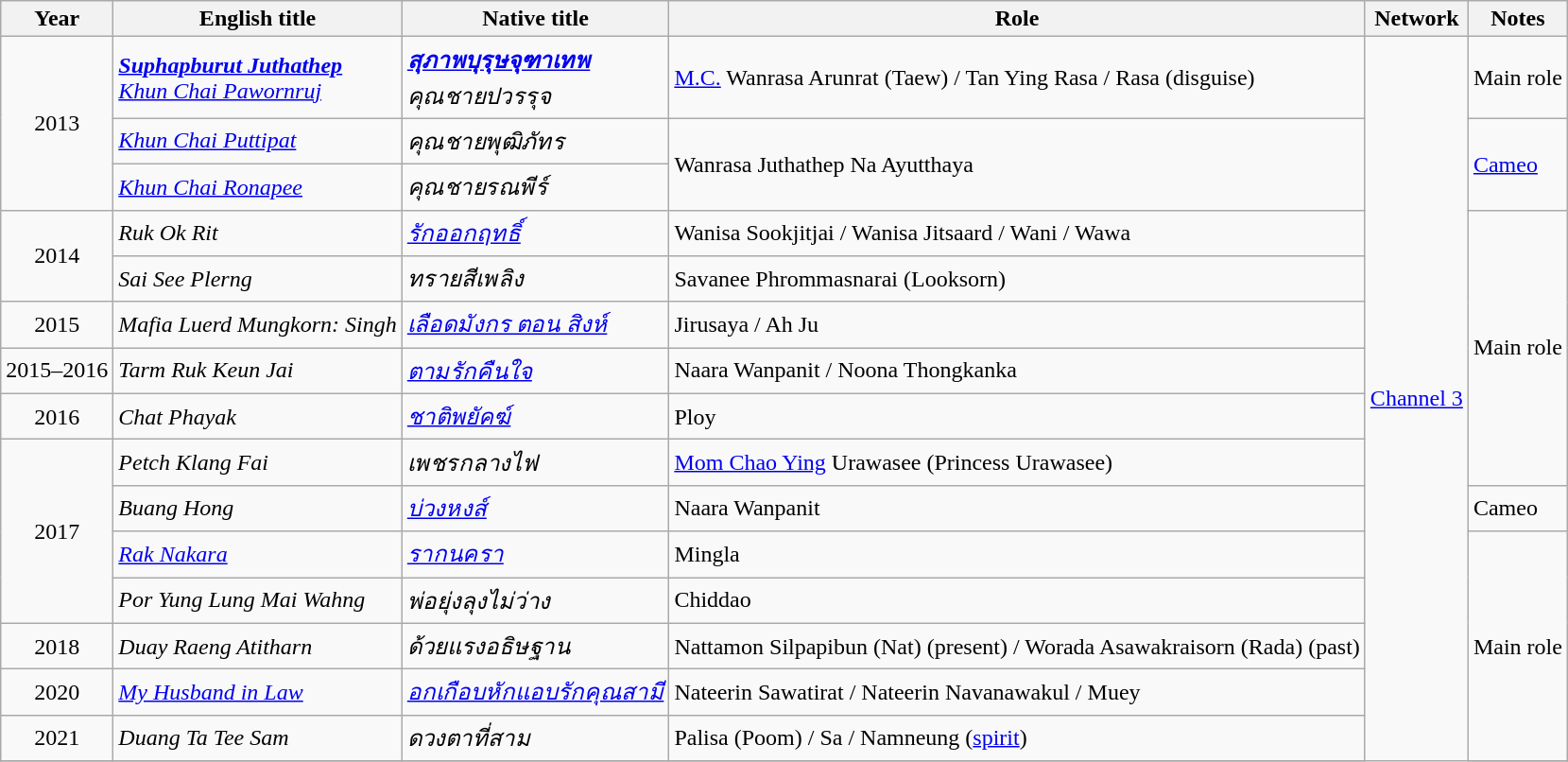<table class="wikitable sortable">
<tr>
<th>Year</th>
<th>English title</th>
<th>Native title</th>
<th>Role</th>
<th>Network</th>
<th class="unsortable">Notes</th>
</tr>
<tr>
<td rowspan="3" style="text-align:center">2013</td>
<td><strong><em><a href='#'>Suphapburut Juthathep</a></em></strong><br><em><a href='#'>Khun Chai Pawornruj</a></em></td>
<td><strong><em><a href='#'>สุภาพบุรุษจุฑาเทพ</a></em></strong><br><em>คุณชายปวรรุจ</em></td>
<td><a href='#'>M.C.</a> Wanrasa Arunrat (Taew) / Tan Ying Rasa / Rasa (disguise)</td>
<td rowspan="16"><a href='#'>Channel 3</a></td>
<td>Main role</td>
</tr>
<tr>
<td><em><a href='#'>Khun Chai Puttipat</a></em></td>
<td><em>คุณชายพุฒิภัทร</em></td>
<td rowspan="2">Wanrasa Juthathep Na Ayutthaya</td>
<td rowspan="2"><a href='#'>Cameo</a></td>
</tr>
<tr>
<td><em><a href='#'>Khun Chai Ronapee</a></em></td>
<td><em>คุณชายรณพีร์</em></td>
</tr>
<tr>
<td rowspan="2" style="text-align:center">2014</td>
<td><em>Ruk Ok Rit</em></td>
<td><em><a href='#'>รักออกฤทธิ์</a></em></td>
<td>Wanisa Sookjitjai / Wanisa Jitsaard / Wani / Wawa</td>
<td rowspan="6">Main role</td>
</tr>
<tr>
<td><em>Sai See Plerng</em></td>
<td><em>ทรายสีเพลิง</em></td>
<td>Savanee Phrommasnarai (Looksorn)</td>
</tr>
<tr>
<td style="text-align:center">2015</td>
<td><em>Mafia Luerd Mungkorn: Singh</em></td>
<td><em><a href='#'>เลือดมังกร ตอน สิงห์</a></em></td>
<td>Jirusaya / Ah Ju</td>
</tr>
<tr>
<td style="text-align:center">2015–2016</td>
<td><em>Tarm Ruk Keun Jai</em></td>
<td><em><a href='#'>ตามรักคืนใจ</a></em></td>
<td>Naara Wanpanit / Noona Thongkanka</td>
</tr>
<tr>
<td style="text-align:center">2016</td>
<td><em>Chat Phayak</em></td>
<td><em><a href='#'>ชาติพยัคฆ์</a></em></td>
<td>Ploy</td>
</tr>
<tr>
<td rowspan="4" style="text-align:center">2017</td>
<td><em>Petch Klang Fai</em></td>
<td><em>เพชรกลางไฟ</em></td>
<td><a href='#'>Mom Chao Ying</a> Urawasee (Princess Urawasee)</td>
</tr>
<tr>
<td><em>Buang Hong</em></td>
<td><em><a href='#'>บ่วงหงส์</a></em></td>
<td>Naara Wanpanit</td>
<td>Cameo</td>
</tr>
<tr>
<td><em><a href='#'>Rak Nakara</a></em></td>
<td><em><a href='#'>รากนครา</a></em></td>
<td>Mingla</td>
<td rowspan="5">Main role</td>
</tr>
<tr>
<td><em>Por Yung Lung Mai Wahng</em></td>
<td><em>พ่อยุ่งลุงไม่ว่าง</em></td>
<td>Chiddao</td>
</tr>
<tr>
<td rowspan="1" style="text-align:center">2018</td>
<td><em>Duay Raeng Atitharn</em></td>
<td><em>ด้วยแรงอธิษฐาน</em></td>
<td>Nattamon  Silpapibun (Nat) (present) /  Worada Asawakraisorn (Rada) (past)</td>
</tr>
<tr>
<td rowspan="1" style="text-align:center">2020</td>
<td><em><a href='#'>My Husband in Law</a></em></td>
<td><em><a href='#'>อกเกือบหักแอบรักคุณสามี</a></em></td>
<td>Nateerin Sawatirat / Nateerin Navanawakul / Muey</td>
</tr>
<tr>
<td rowspan="1" style="text-align:center">2021</td>
<td><em>Duang Ta Tee Sam</em></td>
<td><em>ดวงตาที่สาม</em></td>
<td>Palisa (Poom) / Sa / Namneung (<a href='#'>spirit</a>)</td>
</tr>
<tr>
</tr>
</table>
